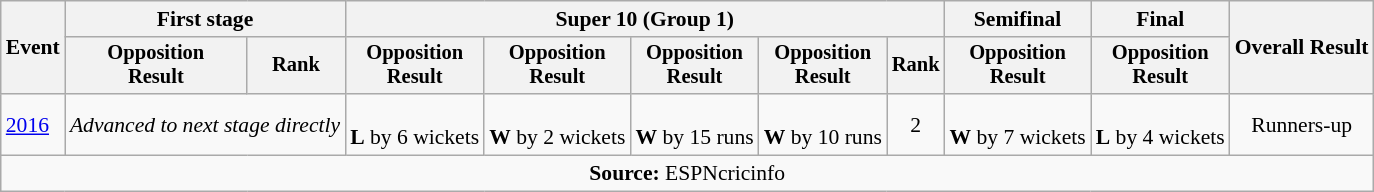<table class=wikitable style=font-size:90%;text-align:center>
<tr>
<th rowspan=2>Event</th>
<th colspan=2>First stage</th>
<th colspan=5>Super 10 (Group 1)</th>
<th>Semifinal</th>
<th>Final</th>
<th rowspan=2>Overall Result</th>
</tr>
<tr style=font-size:95%>
<th>Opposition<br>Result</th>
<th>Rank</th>
<th>Opposition<br>Result</th>
<th>Opposition<br>Result</th>
<th>Opposition<br>Result</th>
<th>Opposition<br>Result</th>
<th>Rank</th>
<th>Opposition<br>Result</th>
<th>Opposition<br>Result</th>
</tr>
<tr>
<td align=left><a href='#'>2016</a></td>
<td colspan="2"><em>Advanced to next stage directly</em></td>
<td><br><strong>L</strong> by 6 wickets</td>
<td><br><strong>W</strong> by 2 wickets</td>
<td><br><strong>W</strong> by 15 runs</td>
<td><br><strong>W</strong> by 10 runs</td>
<td>2</td>
<td><br><strong>W</strong> by 7 wickets</td>
<td><br><strong>L</strong> by 4 wickets</td>
<td>Runners-up</td>
</tr>
<tr>
<td colspan="11"><strong>Source:</strong> ESPNcricinfo</td>
</tr>
</table>
